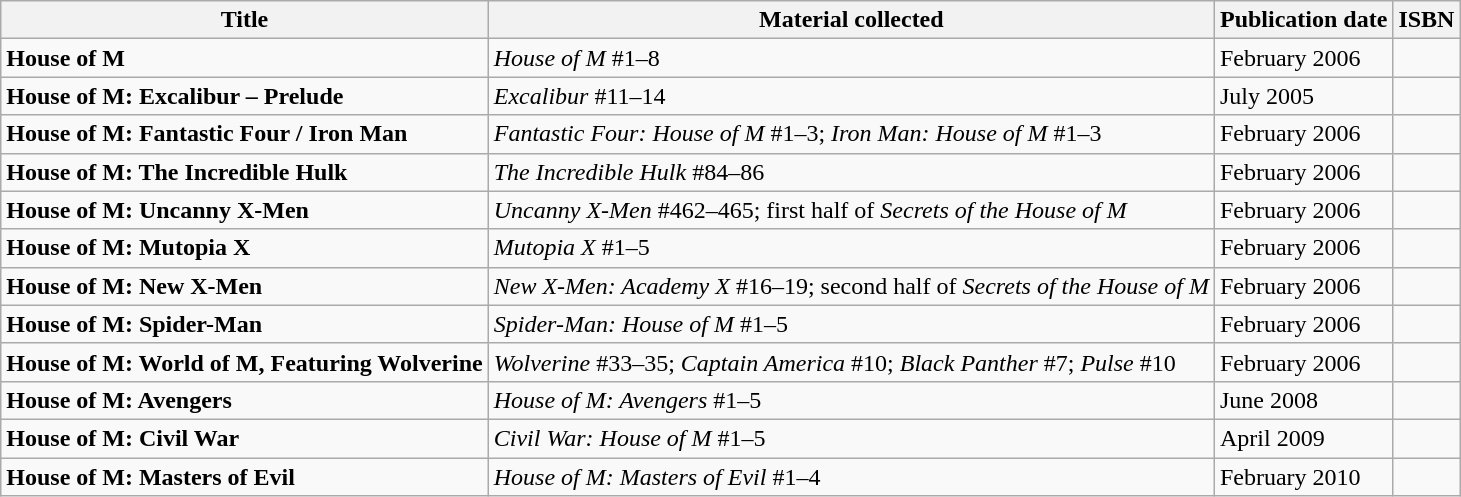<table class="wikitable">
<tr>
<th>Title</th>
<th>Material collected</th>
<th>Publication date</th>
<th>ISBN</th>
</tr>
<tr>
<td><strong>House of M</strong></td>
<td><em>House of M</em> #1–8</td>
<td>February 2006</td>
<td></td>
</tr>
<tr>
<td><strong>House of M: Excalibur – Prelude</strong></td>
<td><em>Excalibur</em> #11–14</td>
<td>July 2005</td>
<td></td>
</tr>
<tr>
<td><strong>House of M: Fantastic Four / Iron Man</strong></td>
<td><em>Fantastic Four: House of M</em> #1–3; <em>Iron Man: House of M</em> #1–3</td>
<td>February 2006</td>
<td></td>
</tr>
<tr>
<td><strong>House of M: The Incredible Hulk</strong></td>
<td><em>The Incredible Hulk</em> #84–86</td>
<td>February 2006</td>
<td></td>
</tr>
<tr>
<td><strong>House of M: Uncanny X-Men</strong></td>
<td><em>Uncanny X-Men</em> #462–465; first half of <em>Secrets of the House of M</em></td>
<td>February 2006</td>
<td></td>
</tr>
<tr>
<td><strong>House of M: Mutopia X</strong></td>
<td><em>Mutopia X</em> #1–5</td>
<td>February 2006</td>
<td></td>
</tr>
<tr>
<td><strong>House of M: New X-Men</strong></td>
<td><em>New X-Men: Academy X</em> #16–19; second half of <em>Secrets of the House of M</em></td>
<td>February 2006</td>
<td></td>
</tr>
<tr>
<td><strong>House of M: Spider-Man</strong></td>
<td><em>Spider-Man: House of M</em> #1–5</td>
<td>February 2006</td>
<td></td>
</tr>
<tr>
<td><strong>House of M: World of M, Featuring Wolverine</strong></td>
<td><em>Wolverine</em> #33–35; <em>Captain America</em> #10; <em>Black Panther</em> #7; <em>Pulse</em> #10</td>
<td>February 2006</td>
<td></td>
</tr>
<tr>
<td><strong>House of M: Avengers</strong></td>
<td><em>House of M: Avengers</em> #1–5</td>
<td>June 2008</td>
<td></td>
</tr>
<tr>
<td><strong>House of M: Civil War</strong></td>
<td><em>Civil War: House of M</em> #1–5</td>
<td>April 2009</td>
<td></td>
</tr>
<tr>
<td><strong>House of M: Masters of Evil</strong></td>
<td><em>House of M: Masters of Evil</em> #1–4</td>
<td>February 2010</td>
<td></td>
</tr>
</table>
